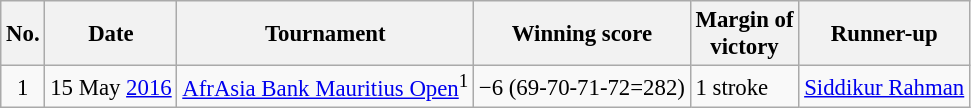<table class="wikitable" style="font-size:95%;">
<tr>
<th>No.</th>
<th>Date</th>
<th>Tournament</th>
<th>Winning score</th>
<th>Margin of<br>victory</th>
<th>Runner-up</th>
</tr>
<tr>
<td align=center>1</td>
<td align=right>15 May <a href='#'>2016</a></td>
<td><a href='#'>AfrAsia Bank Mauritius Open</a><sup>1</sup></td>
<td>−6 (69-70-71-72=282)</td>
<td>1 stroke</td>
<td> <a href='#'>Siddikur Rahman</a></td>
</tr>
</table>
